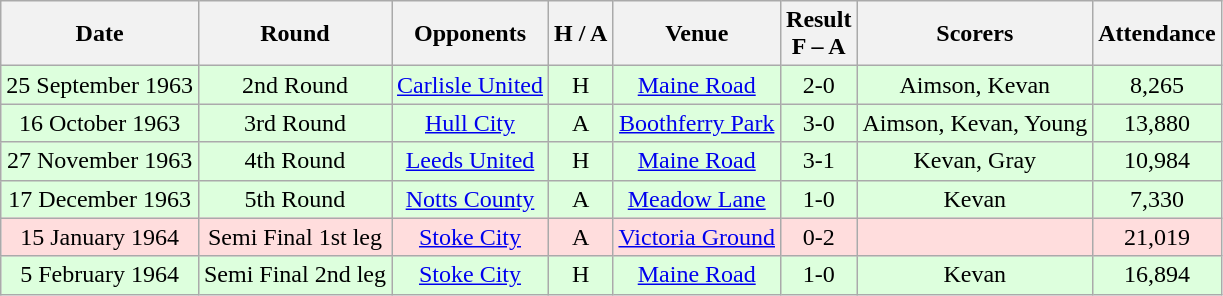<table class="wikitable" style="text-align:center">
<tr>
<th>Date</th>
<th>Round</th>
<th>Opponents</th>
<th>H / A</th>
<th>Venue</th>
<th>Result<br>F – A</th>
<th>Scorers</th>
<th>Attendance</th>
</tr>
<tr bgcolor="#ddffdd">
<td>25 September 1963</td>
<td>2nd Round</td>
<td><a href='#'>Carlisle United</a></td>
<td>H</td>
<td><a href='#'>Maine Road</a></td>
<td>2-0</td>
<td>Aimson, Kevan</td>
<td>8,265</td>
</tr>
<tr bgcolor="#ddffdd">
<td>16 October 1963</td>
<td>3rd Round</td>
<td><a href='#'>Hull City</a></td>
<td>A</td>
<td><a href='#'>Boothferry Park</a></td>
<td>3-0</td>
<td>Aimson, Kevan, Young</td>
<td>13,880</td>
</tr>
<tr bgcolor="#ddffdd">
<td>27 November 1963</td>
<td>4th Round</td>
<td><a href='#'>Leeds United</a></td>
<td>H</td>
<td><a href='#'>Maine Road</a></td>
<td>3-1</td>
<td>Kevan, Gray</td>
<td>10,984</td>
</tr>
<tr bgcolor="#ddffdd">
<td>17 December 1963</td>
<td>5th Round</td>
<td><a href='#'>Notts County</a></td>
<td>A</td>
<td><a href='#'>Meadow Lane</a></td>
<td>1-0</td>
<td>Kevan</td>
<td>7,330</td>
</tr>
<tr bgcolor="#ffdddd">
<td>15 January 1964</td>
<td>Semi Final 1st leg</td>
<td><a href='#'>Stoke City</a></td>
<td>A</td>
<td><a href='#'>Victoria Ground</a></td>
<td>0-2</td>
<td></td>
<td>21,019</td>
</tr>
<tr bgcolor="#ddffdd">
<td>5 February 1964</td>
<td>Semi Final 2nd leg</td>
<td><a href='#'>Stoke City</a></td>
<td>H</td>
<td><a href='#'>Maine Road</a></td>
<td>1-0</td>
<td>Kevan</td>
<td>16,894</td>
</tr>
</table>
